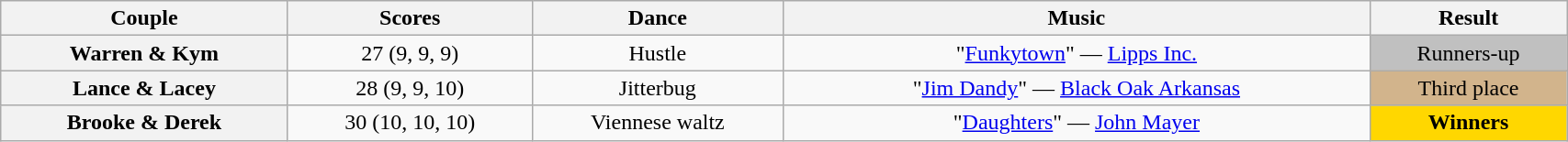<table class="wikitable sortable" style="text-align:center; width:90%">
<tr>
<th scope="col">Couple</th>
<th scope="col">Scores</th>
<th scope="col" class="unsortable">Dance</th>
<th scope="col" class="unsortable">Music</th>
<th scope="col" class="unsortable">Result</th>
</tr>
<tr>
<th scope="row">Warren & Kym</th>
<td>27 (9, 9, 9)</td>
<td>Hustle</td>
<td>"<a href='#'>Funkytown</a>" — <a href='#'>Lipps Inc.</a></td>
<td bgcolor=silver>Runners-up</td>
</tr>
<tr>
<th scope="row">Lance & Lacey</th>
<td>28 (9, 9, 10)</td>
<td>Jitterbug</td>
<td>"<a href='#'>Jim Dandy</a>" — <a href='#'>Black Oak Arkansas</a></td>
<td bgcolor=tan>Third place</td>
</tr>
<tr>
<th scope="row">Brooke & Derek</th>
<td>30 (10, 10, 10)</td>
<td>Viennese waltz</td>
<td>"<a href='#'>Daughters</a>" — <a href='#'>John Mayer</a></td>
<td bgcolor=gold><strong>Winners</strong></td>
</tr>
</table>
